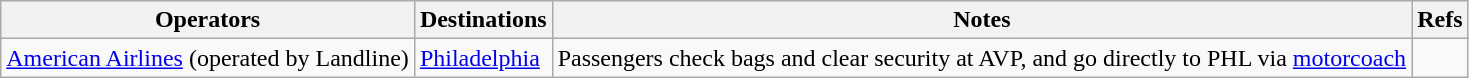<table class="wikitable">
<tr>
<th> Operators</th>
<th>Destinations</th>
<th>Notes</th>
<th>Refs</th>
</tr>
<tr>
<td><a href='#'>American Airlines</a> (operated by Landline)</td>
<td><a href='#'>Philadelphia</a></td>
<td>Passengers check bags and clear security at AVP, and go directly to PHL via <a href='#'>motorcoach</a></td>
<td></td>
</tr>
</table>
